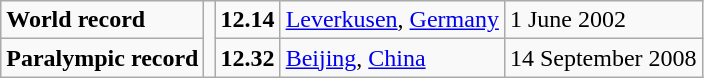<table class="wikitable">
<tr>
<td><strong>World record</strong></td>
<td rowspan="2"></td>
<td><strong>12.14</strong></td>
<td><a href='#'>Leverkusen</a>, <a href='#'>Germany</a></td>
<td>1 June 2002</td>
</tr>
<tr>
<td><strong>Paralympic record</strong></td>
<td><strong>12.32</strong></td>
<td><a href='#'>Beijing</a>, <a href='#'>China</a></td>
<td>14 September 2008</td>
</tr>
</table>
